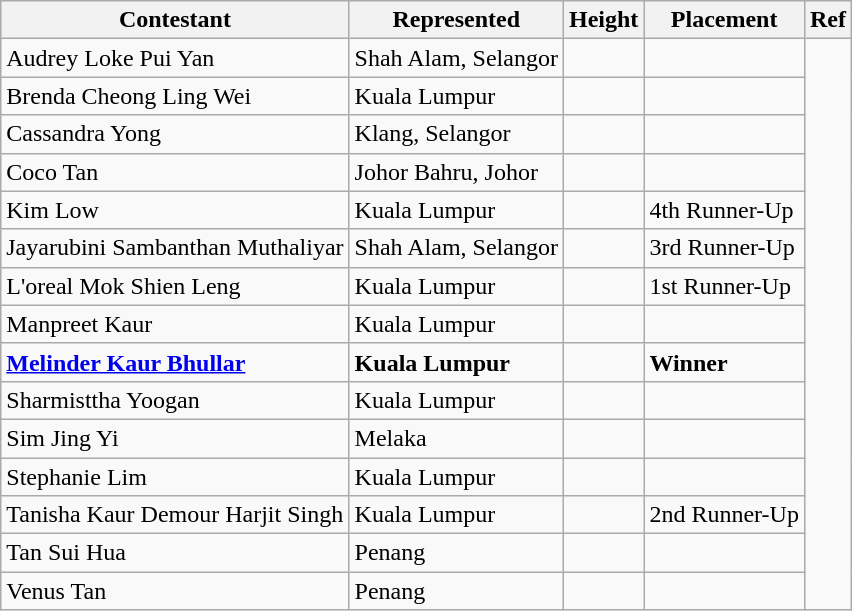<table class="wikitable">
<tr>
<th>Contestant</th>
<th>Represented</th>
<th>Height</th>
<th>Placement</th>
<th>Ref</th>
</tr>
<tr>
<td>Audrey Loke Pui Yan</td>
<td>Shah Alam, Selangor</td>
<td></td>
<td></td>
<td rowspan="15"></td>
</tr>
<tr>
<td>Brenda Cheong Ling Wei</td>
<td>Kuala Lumpur</td>
<td></td>
<td></td>
</tr>
<tr>
<td>Cassandra Yong</td>
<td>Klang, Selangor</td>
<td></td>
<td></td>
</tr>
<tr>
<td>Coco Tan</td>
<td>Johor Bahru, Johor</td>
<td></td>
<td></td>
</tr>
<tr>
<td>Kim Low</td>
<td>Kuala Lumpur</td>
<td></td>
<td>4th Runner-Up</td>
</tr>
<tr>
<td>Jayarubini Sambanthan Muthaliyar</td>
<td>Shah Alam, Selangor</td>
<td></td>
<td>3rd Runner-Up</td>
</tr>
<tr>
<td>L'oreal Mok Shien Leng</td>
<td>Kuala Lumpur</td>
<td></td>
<td>1st Runner-Up</td>
</tr>
<tr>
<td>Manpreet Kaur</td>
<td>Kuala Lumpur</td>
<td></td>
<td></td>
</tr>
<tr>
<td><strong><a href='#'>Melinder Kaur Bhullar</a></strong></td>
<td><strong>Kuala Lumpur</strong></td>
<td><strong></strong></td>
<td><strong>Winner</strong></td>
</tr>
<tr>
<td>Sharmisttha Yoogan</td>
<td>Kuala Lumpur</td>
<td></td>
<td></td>
</tr>
<tr>
<td>Sim Jing Yi</td>
<td>Melaka</td>
<td></td>
<td></td>
</tr>
<tr>
<td>Stephanie Lim</td>
<td>Kuala Lumpur</td>
<td></td>
<td></td>
</tr>
<tr>
<td>Tanisha Kaur Demour Harjit Singh</td>
<td>Kuala Lumpur</td>
<td></td>
<td>2nd Runner-Up</td>
</tr>
<tr>
<td>Tan Sui Hua</td>
<td>Penang</td>
<td></td>
<td></td>
</tr>
<tr>
<td>Venus Tan</td>
<td>Penang</td>
<td></td>
<td></td>
</tr>
</table>
